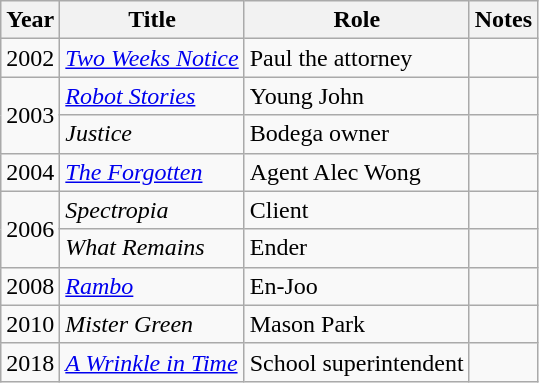<table class="wikitable sortable">
<tr>
<th>Year</th>
<th>Title</th>
<th>Role</th>
<th class="unsortable">Notes</th>
</tr>
<tr>
<td>2002</td>
<td><em><a href='#'>Two Weeks Notice</a></em></td>
<td>Paul the attorney</td>
<td></td>
</tr>
<tr>
<td rowspan="2">2003</td>
<td><em><a href='#'>Robot Stories</a></em></td>
<td>Young John</td>
<td></td>
</tr>
<tr>
<td><em>Justice</em></td>
<td>Bodega owner</td>
<td></td>
</tr>
<tr>
<td>2004</td>
<td data-sort-value="Forgotten, The"><em><a href='#'>The Forgotten</a></em></td>
<td>Agent Alec Wong</td>
<td></td>
</tr>
<tr>
<td rowspan="2">2006</td>
<td><em>Spectropia</em></td>
<td>Client</td>
<td></td>
</tr>
<tr>
<td><em>What Remains</em></td>
<td>Ender</td>
<td></td>
</tr>
<tr>
<td>2008</td>
<td><em><a href='#'>Rambo</a></em></td>
<td>En-Joo</td>
<td></td>
</tr>
<tr>
<td>2010</td>
<td><em>Mister Green</em></td>
<td>Mason Park</td>
<td></td>
</tr>
<tr>
<td>2018</td>
<td data-sort-value="Wrinkle in Time, A"><em><a href='#'>A Wrinkle in Time</a></em></td>
<td>School superintendent</td>
<td></td>
</tr>
</table>
